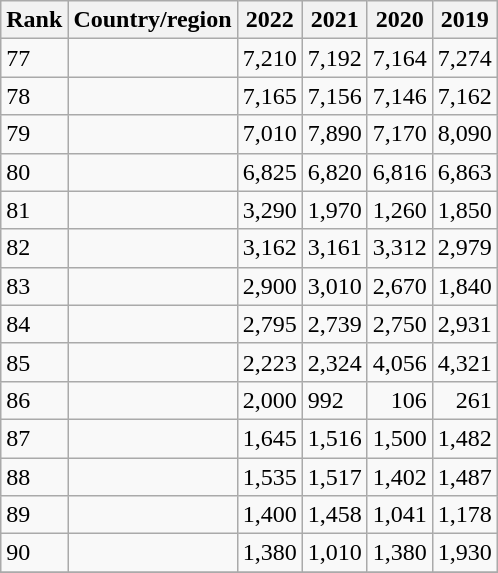<table class="wikitable sortable">
<tr>
<th data-sort-type="number">Rank</th>
<th>Country/region</th>
<th data-sort-type="number">2022</th>
<th data-sort-type="number">2021</th>
<th data-sort-type="number">2020</th>
<th data-sort-type="number">2019</th>
</tr>
<tr>
<td>77</td>
<td></td>
<td align="left">7,210</td>
<td>7,192</td>
<td align="Right">7,164</td>
<td align="Right">7,274</td>
</tr>
<tr>
<td>78</td>
<td></td>
<td align="left">7,165</td>
<td>7,156</td>
<td align="Right">7,146</td>
<td align="Right">7,162</td>
</tr>
<tr>
<td>79</td>
<td></td>
<td align="left">7,010</td>
<td>7,890</td>
<td align="Right">7,170</td>
<td align="Right">8,090</td>
</tr>
<tr>
<td>80</td>
<td></td>
<td align="left">6,825</td>
<td>6,820</td>
<td align="Right">6,816</td>
<td align="Right">6,863</td>
</tr>
<tr>
<td>81</td>
<td></td>
<td align="left">3,290</td>
<td>1,970</td>
<td align="Right">1,260</td>
<td align="Right">1,850</td>
</tr>
<tr>
<td>82</td>
<td></td>
<td align="left">3,162</td>
<td>3,161</td>
<td align="Right">3,312</td>
<td align="Right">2,979</td>
</tr>
<tr>
<td>83</td>
<td></td>
<td align="left">2,900</td>
<td>3,010</td>
<td align="Right">2,670</td>
<td align="Right">1,840</td>
</tr>
<tr>
<td>84</td>
<td></td>
<td align="left">2,795</td>
<td>2,739</td>
<td align="Right">2,750</td>
<td align="Right">2,931</td>
</tr>
<tr>
<td>85</td>
<td></td>
<td align="left">2,223</td>
<td>2,324</td>
<td align="Right">4,056</td>
<td align="Right">4,321</td>
</tr>
<tr>
<td>86</td>
<td></td>
<td align="left">2,000</td>
<td>992</td>
<td align="Right">106</td>
<td align="Right">261</td>
</tr>
<tr>
<td>87</td>
<td></td>
<td align="left">1,645</td>
<td>1,516</td>
<td align="Right">1,500</td>
<td align="Right">1,482</td>
</tr>
<tr>
<td>88</td>
<td></td>
<td align="left">1,535</td>
<td>1,517</td>
<td align="Right">1,402</td>
<td align="Right">1,487</td>
</tr>
<tr>
<td>89</td>
<td></td>
<td align="left">1,400</td>
<td align="left">1,458</td>
<td align="Right">1,041</td>
<td align="Right">1,178</td>
</tr>
<tr>
<td>90</td>
<td></td>
<td align="left">1,380</td>
<td>1,010</td>
<td align="Right">1,380</td>
<td align="Right">1,930</td>
</tr>
<tr>
</tr>
</table>
